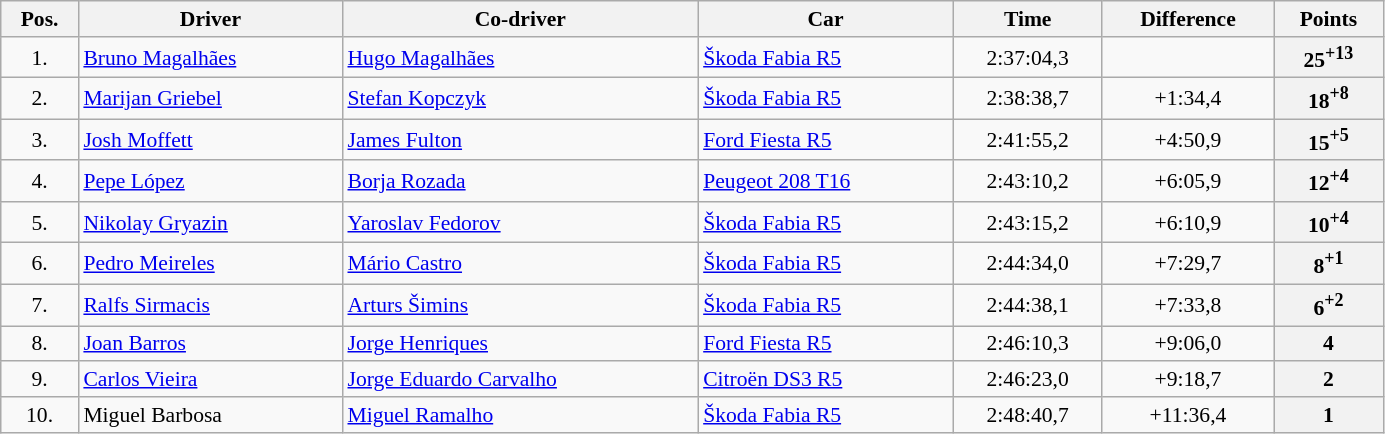<table class="wikitable" width="73%" style="text-align: center; font-size: 90%; max-width: 950px;">
<tr>
<th>Pos.</th>
<th>Driver</th>
<th>Co-driver</th>
<th>Car</th>
<th>Time</th>
<th>Difference</th>
<th>Points</th>
</tr>
<tr>
<td>1.</td>
<td align="left"> <a href='#'>Bruno Magalhães</a></td>
<td align="left"> <a href='#'>Hugo Magalhães</a></td>
<td align="left"><a href='#'>Škoda Fabia R5</a></td>
<td>2:37:04,3</td>
<td></td>
<th>25<sup>+13</sup></th>
</tr>
<tr>
<td>2.</td>
<td align="left"> <a href='#'>Marijan Griebel</a></td>
<td align="left"> <a href='#'>Stefan Kopczyk</a></td>
<td align="left"><a href='#'>Škoda Fabia R5</a></td>
<td>2:38:38,7</td>
<td>+1:34,4</td>
<th>18<sup>+8</sup></th>
</tr>
<tr>
<td>3.</td>
<td align="left"> <a href='#'>Josh Moffett</a></td>
<td align="left"> <a href='#'>James Fulton</a></td>
<td align="left"><a href='#'>Ford Fiesta R5</a></td>
<td>2:41:55,2</td>
<td>+4:50,9</td>
<th>15<sup>+5</sup></th>
</tr>
<tr>
<td>4.</td>
<td align="left"> <a href='#'>Pepe López</a></td>
<td align="left"> <a href='#'>Borja Rozada</a></td>
<td align="left"><a href='#'>Peugeot 208 T16</a></td>
<td>2:43:10,2</td>
<td>+6:05,9</td>
<th>12<sup>+4</sup></th>
</tr>
<tr>
<td>5.</td>
<td align="left"> <a href='#'>Nikolay Gryazin</a></td>
<td align="left"> <a href='#'>Yaroslav Fedorov</a></td>
<td align="left"><a href='#'>Škoda Fabia R5</a></td>
<td>2:43:15,2</td>
<td>+6:10,9</td>
<th>10<sup>+4</sup></th>
</tr>
<tr>
<td>6.</td>
<td align="left"> <a href='#'>Pedro Meireles</a></td>
<td align="left"> <a href='#'>Mário Castro</a></td>
<td align="left"><a href='#'>Škoda Fabia R5</a></td>
<td>2:44:34,0</td>
<td>+7:29,7</td>
<th>8<sup>+1</sup></th>
</tr>
<tr>
<td>7.</td>
<td align="left"> <a href='#'>Ralfs Sirmacis</a></td>
<td align="left"> <a href='#'>Arturs Šimins</a></td>
<td align="left"><a href='#'>Škoda Fabia R5</a></td>
<td>2:44:38,1</td>
<td>+7:33,8</td>
<th>6<sup>+2</sup></th>
</tr>
<tr>
<td>8.</td>
<td align="left"> <a href='#'>Joan Barros</a></td>
<td align="left"> <a href='#'>Jorge Henriques</a></td>
<td align="left"><a href='#'>Ford Fiesta R5</a></td>
<td>2:46:10,3</td>
<td>+9:06,0</td>
<th>4</th>
</tr>
<tr>
<td>9.</td>
<td align="left"> <a href='#'>Carlos Vieira</a></td>
<td align="left"> <a href='#'>Jorge Eduardo Carvalho</a></td>
<td align="left"><a href='#'>Citroën DS3 R5</a></td>
<td>2:46:23,0</td>
<td>+9:18,7</td>
<th>2</th>
</tr>
<tr>
<td>10.</td>
<td align="left"> Miguel Barbosa</td>
<td align="left"> <a href='#'>Miguel Ramalho</a></td>
<td align="left"><a href='#'>Škoda Fabia R5</a></td>
<td>2:48:40,7</td>
<td>+11:36,4</td>
<th>1</th>
</tr>
</table>
